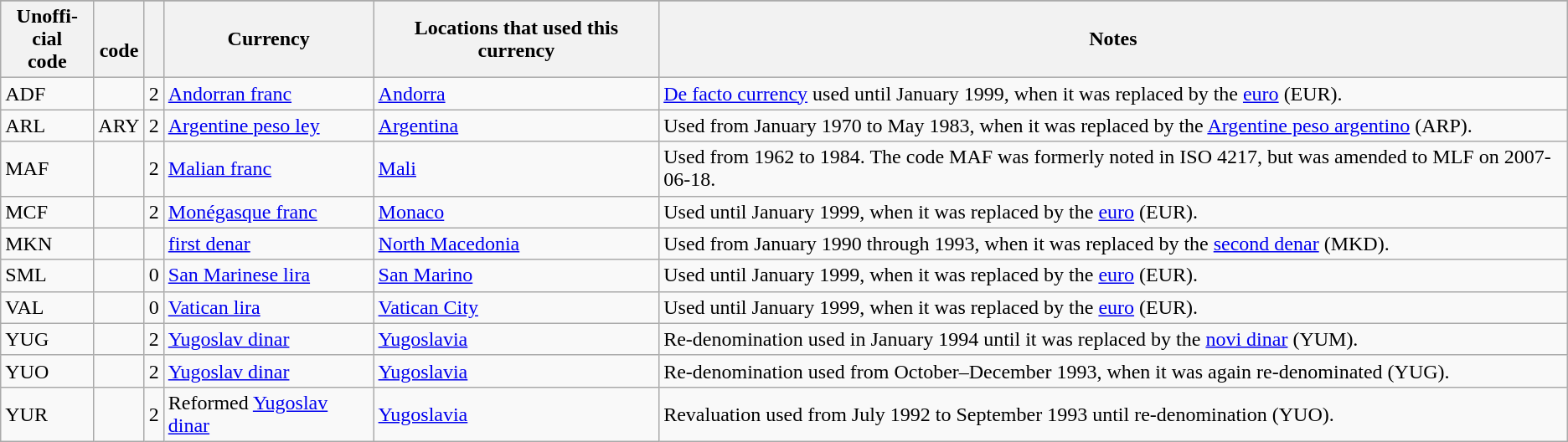<table class="wikitable sortable mw-collapsible">
<tr>
</tr>
<tr>
<th>Unoffi­cial<br>code</th>
<th><br>code</th>
<th></th>
<th>Currency</th>
<th>Locations that used this currency</th>
<th>Notes</th>
</tr>
<tr>
<td>ADF</td>
<td></td>
<td>2</td>
<td><a href='#'>Andorran franc</a></td>
<td><a href='#'>Andorra</a></td>
<td><a href='#'>De facto currency</a> used until January 1999, when it was replaced by the <a href='#'>euro</a> (EUR).</td>
</tr>
<tr>
<td>ARL</td>
<td>ARY</td>
<td>2</td>
<td><a href='#'>Argentine peso ley</a></td>
<td><a href='#'>Argentina</a></td>
<td>Used from January 1970 to May 1983, when it was replaced by the <a href='#'>Argentine peso argentino</a> (ARP).</td>
</tr>
<tr>
<td>MAF</td>
<td></td>
<td>2</td>
<td><a href='#'>Malian franc</a></td>
<td><a href='#'>Mali</a></td>
<td>Used from 1962 to 1984. The code MAF was formerly noted in ISO 4217, but was amended to MLF on 2007-06-18.</td>
</tr>
<tr>
<td>MCF</td>
<td></td>
<td>2</td>
<td><a href='#'>Monégasque franc</a></td>
<td><a href='#'>Monaco</a></td>
<td>Used until January 1999, when it was replaced by the <a href='#'>euro</a> (EUR).</td>
</tr>
<tr>
<td>MKN</td>
<td></td>
<td></td>
<td><a href='#'>first denar</a></td>
<td><a href='#'>North Macedonia</a></td>
<td>Used from January 1990 through 1993, when it was replaced by the <a href='#'>second denar</a> (MKD).</td>
</tr>
<tr>
<td>SML</td>
<td></td>
<td>0</td>
<td><a href='#'>San Marinese lira</a></td>
<td><a href='#'>San Marino</a></td>
<td>Used until January 1999, when it was replaced by the <a href='#'>euro</a> (EUR).</td>
</tr>
<tr>
<td>VAL</td>
<td></td>
<td>0</td>
<td><a href='#'>Vatican lira</a></td>
<td><a href='#'>Vatican City</a></td>
<td>Used until January 1999, when it was replaced by the <a href='#'>euro</a> (EUR).</td>
</tr>
<tr>
<td>YUG</td>
<td></td>
<td>2</td>
<td><a href='#'>Yugoslav dinar</a></td>
<td><a href='#'>Yugoslavia</a></td>
<td>Re-denomination used in January 1994 until it was replaced by the <a href='#'>novi dinar</a> (YUM).</td>
</tr>
<tr>
<td>YUO</td>
<td></td>
<td>2</td>
<td><a href='#'>Yugoslav dinar</a></td>
<td><a href='#'>Yugoslavia</a></td>
<td>Re-denomination used from October–December 1993, when it was again re-denominated (YUG).</td>
</tr>
<tr>
<td>YUR</td>
<td></td>
<td>2</td>
<td>Reformed <a href='#'>Yugoslav dinar</a></td>
<td><a href='#'>Yugoslavia</a></td>
<td>Revaluation used from July 1992 to September 1993 until re-denomination (YUO).</td>
</tr>
</table>
